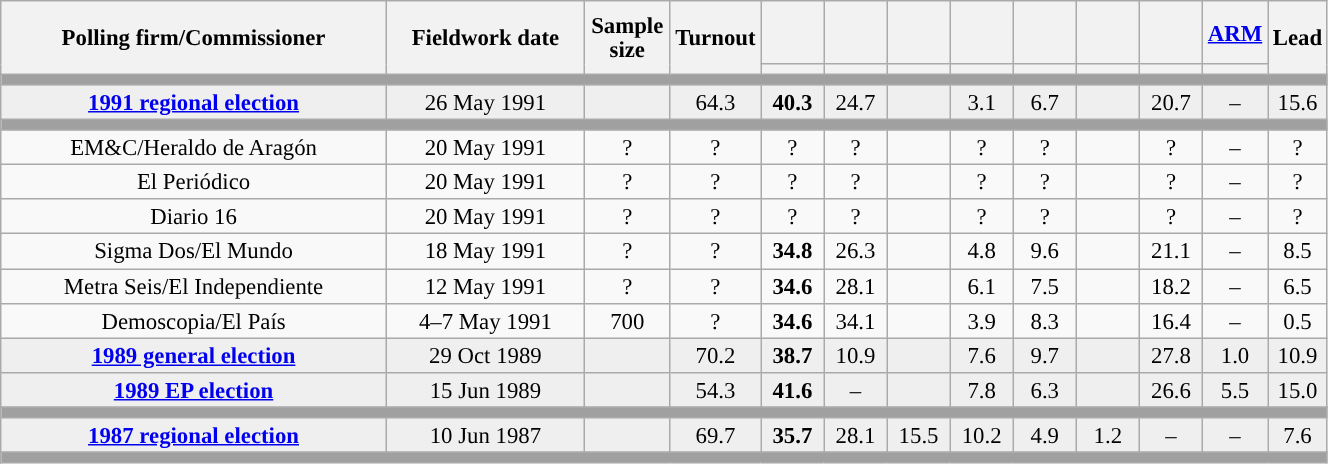<table class="wikitable collapsible collapsed" style="text-align:center; font-size:95%; line-height:16px;">
<tr style="height:42px;">
<th style="width:250px;" rowspan="2">Polling firm/Commissioner</th>
<th style="width:125px;" rowspan="2">Fieldwork date</th>
<th style="width:50px;" rowspan="2">Sample size</th>
<th style="width:45px;" rowspan="2">Turnout</th>
<th style="width:35px;"></th>
<th style="width:35px;"></th>
<th style="width:35px;"></th>
<th style="width:35px;"></th>
<th style="width:35px;"></th>
<th style="width:35px;"></th>
<th style="width:35px;"></th>
<th style="width:35px;"><a href='#'>ARM</a></th>
<th style="width:30px;" rowspan="2">Lead</th>
</tr>
<tr>
<th style="color:inherit;background:"></th>
<th style="color:inherit;background:"></th>
<th style="color:inherit;background:"></th>
<th style="color:inherit;background:"></th>
<th style="color:inherit;background:"></th>
<th style="color:inherit;background:"></th>
<th style="color:inherit;background:"></th>
<th style="color:inherit;background:"></th>
</tr>
<tr>
<td colspan="13" style="background:#A0A0A0"></td>
</tr>
<tr style="background:#EFEFEF;">
<td><strong><a href='#'>1991 regional election</a></strong></td>
<td>26 May 1991</td>
<td></td>
<td>64.3</td>
<td><strong>40.3</strong><br></td>
<td>24.7<br></td>
<td></td>
<td>3.1<br></td>
<td>6.7<br></td>
<td></td>
<td>20.7<br></td>
<td>–</td>
<td style="background:">15.6</td>
</tr>
<tr>
<td colspan="13" style="background:#A0A0A0"></td>
</tr>
<tr>
<td>EM&C/Heraldo de Aragón</td>
<td>20 May 1991</td>
<td>?</td>
<td>?</td>
<td>?<br></td>
<td>?<br></td>
<td></td>
<td>?<br></td>
<td>?<br></td>
<td></td>
<td>?<br></td>
<td>–</td>
<td style="background:">?</td>
</tr>
<tr>
<td>El Periódico</td>
<td>20 May 1991</td>
<td>?</td>
<td>?</td>
<td>?<br></td>
<td>?<br></td>
<td></td>
<td>?<br></td>
<td>?<br></td>
<td></td>
<td>?<br></td>
<td>–</td>
<td style="background:">?</td>
</tr>
<tr>
<td>Diario 16</td>
<td>20 May 1991</td>
<td>?</td>
<td>?</td>
<td>?<br></td>
<td>?<br></td>
<td></td>
<td>?<br></td>
<td>?<br></td>
<td></td>
<td>?<br></td>
<td>–</td>
<td style="background:">?</td>
</tr>
<tr>
<td>Sigma Dos/El Mundo</td>
<td>18 May 1991</td>
<td>?</td>
<td>?</td>
<td><strong>34.8</strong><br></td>
<td>26.3<br></td>
<td></td>
<td>4.8<br></td>
<td>9.6<br></td>
<td></td>
<td>21.1<br></td>
<td>–</td>
<td style="background:">8.5</td>
</tr>
<tr>
<td>Metra Seis/El Independiente</td>
<td>12 May 1991</td>
<td>?</td>
<td>?</td>
<td><strong>34.6</strong><br></td>
<td>28.1<br></td>
<td></td>
<td>6.1<br></td>
<td>7.5<br></td>
<td></td>
<td>18.2<br></td>
<td>–</td>
<td style="background:">6.5</td>
</tr>
<tr>
<td>Demoscopia/El País</td>
<td>4–7 May 1991</td>
<td>700</td>
<td>?</td>
<td><strong>34.6</strong><br></td>
<td>34.1<br></td>
<td></td>
<td>3.9<br></td>
<td>8.3<br></td>
<td></td>
<td>16.4<br></td>
<td>–</td>
<td style="background:">0.5</td>
</tr>
<tr style="background:#EFEFEF;">
<td><strong><a href='#'>1989 general election</a></strong></td>
<td>29 Oct 1989</td>
<td></td>
<td>70.2</td>
<td><strong>38.7</strong><br></td>
<td>10.9<br></td>
<td></td>
<td>7.6<br></td>
<td>9.7<br></td>
<td></td>
<td>27.8<br></td>
<td>1.0<br></td>
<td style="background:">10.9</td>
</tr>
<tr style="background:#EFEFEF;">
<td><strong><a href='#'>1989 EP election</a></strong></td>
<td>15 Jun 1989</td>
<td></td>
<td>54.3</td>
<td><strong>41.6</strong><br></td>
<td>–</td>
<td></td>
<td>7.8<br></td>
<td>6.3<br></td>
<td></td>
<td>26.6<br></td>
<td>5.5<br></td>
<td style="background:">15.0</td>
</tr>
<tr>
<td colspan="13" style="background:#A0A0A0"></td>
</tr>
<tr style="background:#EFEFEF;">
<td><strong><a href='#'>1987 regional election</a></strong></td>
<td>10 Jun 1987</td>
<td></td>
<td>69.7</td>
<td><strong>35.7</strong><br></td>
<td>28.1<br></td>
<td>15.5<br></td>
<td>10.2<br></td>
<td>4.9<br></td>
<td>1.2<br></td>
<td>–</td>
<td>–</td>
<td style="background:">7.6</td>
</tr>
<tr>
<td colspan="13" style="background:#A0A0A0"></td>
</tr>
</table>
